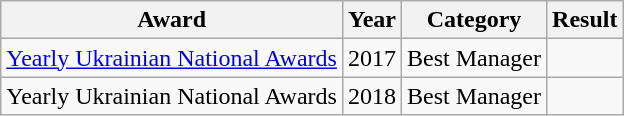<table class="wikitable sortable">
<tr>
<th>Award</th>
<th>Year</th>
<th>Category</th>
<th>Result</th>
</tr>
<tr>
<td><a href='#'>Yearly Ukrainian National Awards</a></td>
<td>2017</td>
<td>Best Manager</td>
<td></td>
</tr>
<tr>
<td>Yearly Ukrainian National Awards</td>
<td>2018</td>
<td>Best Manager</td>
<td></td>
</tr>
</table>
